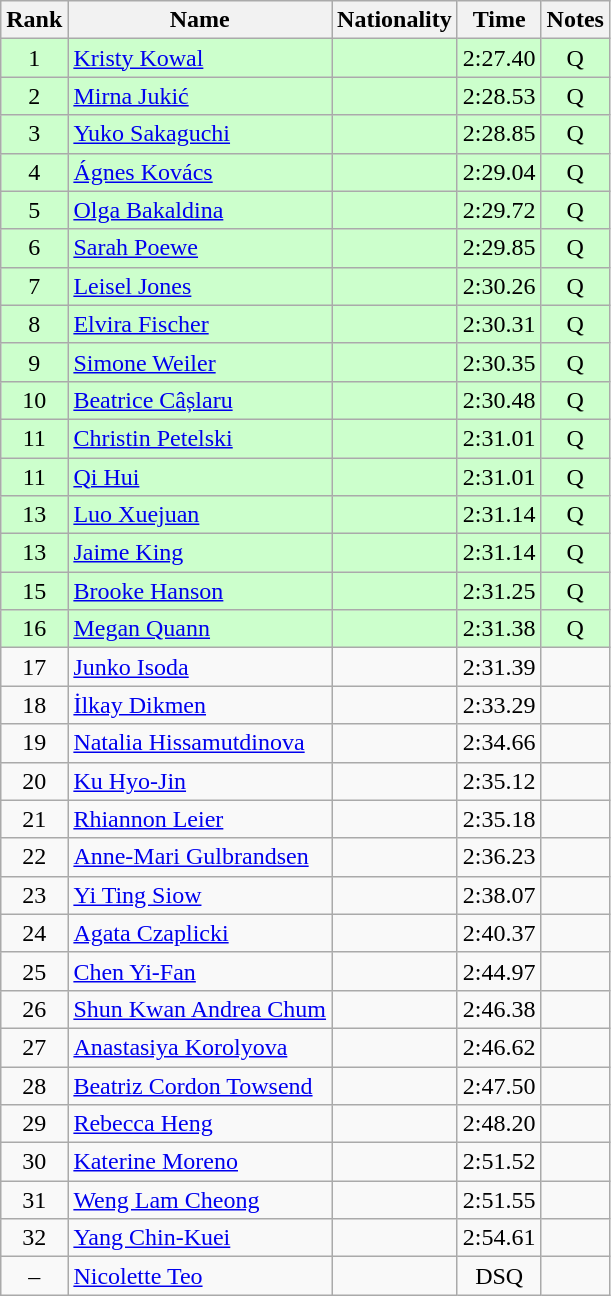<table class="wikitable sortable" style="text-align:center">
<tr>
<th>Rank</th>
<th>Name</th>
<th>Nationality</th>
<th>Time</th>
<th>Notes</th>
</tr>
<tr bgcolor=ccffcc>
<td>1</td>
<td align=left><a href='#'>Kristy Kowal</a></td>
<td align=left></td>
<td>2:27.40</td>
<td>Q</td>
</tr>
<tr bgcolor=ccffcc>
<td>2</td>
<td align=left><a href='#'>Mirna Jukić</a></td>
<td align=left></td>
<td>2:28.53</td>
<td>Q</td>
</tr>
<tr bgcolor=ccffcc>
<td>3</td>
<td align=left><a href='#'>Yuko Sakaguchi</a></td>
<td align=left></td>
<td>2:28.85</td>
<td>Q</td>
</tr>
<tr bgcolor=ccffcc>
<td>4</td>
<td align=left><a href='#'>Ágnes Kovács</a></td>
<td align=left></td>
<td>2:29.04</td>
<td>Q</td>
</tr>
<tr bgcolor=ccffcc>
<td>5</td>
<td align=left><a href='#'>Olga Bakaldina</a></td>
<td align=left></td>
<td>2:29.72</td>
<td>Q</td>
</tr>
<tr bgcolor=ccffcc>
<td>6</td>
<td align=left><a href='#'>Sarah Poewe</a></td>
<td align=left></td>
<td>2:29.85</td>
<td>Q</td>
</tr>
<tr bgcolor=ccffcc>
<td>7</td>
<td align=left><a href='#'>Leisel Jones</a></td>
<td align=left></td>
<td>2:30.26</td>
<td>Q</td>
</tr>
<tr bgcolor=ccffcc>
<td>8</td>
<td align=left><a href='#'>Elvira Fischer</a></td>
<td align=left></td>
<td>2:30.31</td>
<td>Q</td>
</tr>
<tr bgcolor=ccffcc>
<td>9</td>
<td align=left><a href='#'>Simone Weiler</a></td>
<td align=left></td>
<td>2:30.35</td>
<td>Q</td>
</tr>
<tr bgcolor=ccffcc>
<td>10</td>
<td align=left><a href='#'>Beatrice Câșlaru</a></td>
<td align=left></td>
<td>2:30.48</td>
<td>Q</td>
</tr>
<tr bgcolor=ccffcc>
<td>11</td>
<td align=left><a href='#'>Christin Petelski</a></td>
<td align=left></td>
<td>2:31.01</td>
<td>Q</td>
</tr>
<tr bgcolor=ccffcc>
<td>11</td>
<td align=left><a href='#'>Qi Hui</a></td>
<td align=left></td>
<td>2:31.01</td>
<td>Q</td>
</tr>
<tr bgcolor=ccffcc>
<td>13</td>
<td align=left><a href='#'>Luo Xuejuan</a></td>
<td align=left></td>
<td>2:31.14</td>
<td>Q</td>
</tr>
<tr bgcolor=ccffcc>
<td>13</td>
<td align=left><a href='#'>Jaime King</a></td>
<td align=left></td>
<td>2:31.14</td>
<td>Q</td>
</tr>
<tr bgcolor=ccffcc>
<td>15</td>
<td align=left><a href='#'>Brooke Hanson</a></td>
<td align=left></td>
<td>2:31.25</td>
<td>Q</td>
</tr>
<tr bgcolor=ccffcc>
<td>16</td>
<td align=left><a href='#'>Megan Quann</a></td>
<td align=left></td>
<td>2:31.38</td>
<td>Q</td>
</tr>
<tr>
<td>17</td>
<td align=left><a href='#'>Junko Isoda</a></td>
<td align=left></td>
<td>2:31.39</td>
<td></td>
</tr>
<tr>
<td>18</td>
<td align=left><a href='#'>İlkay Dikmen</a></td>
<td align=left></td>
<td>2:33.29</td>
<td></td>
</tr>
<tr>
<td>19</td>
<td align=left><a href='#'>Natalia Hissamutdinova</a></td>
<td align=left></td>
<td>2:34.66</td>
<td></td>
</tr>
<tr>
<td>20</td>
<td align=left><a href='#'>Ku Hyo-Jin</a></td>
<td align=left></td>
<td>2:35.12</td>
<td></td>
</tr>
<tr>
<td>21</td>
<td align=left><a href='#'>Rhiannon Leier</a></td>
<td align=left></td>
<td>2:35.18</td>
<td></td>
</tr>
<tr>
<td>22</td>
<td align=left><a href='#'>Anne-Mari Gulbrandsen</a></td>
<td align=left></td>
<td>2:36.23</td>
<td></td>
</tr>
<tr>
<td>23</td>
<td align=left><a href='#'>Yi Ting Siow</a></td>
<td align=left></td>
<td>2:38.07</td>
<td></td>
</tr>
<tr>
<td>24</td>
<td align=left><a href='#'>Agata Czaplicki</a></td>
<td align=left></td>
<td>2:40.37</td>
<td></td>
</tr>
<tr>
<td>25</td>
<td align=left><a href='#'>Chen Yi-Fan</a></td>
<td align=left></td>
<td>2:44.97</td>
<td></td>
</tr>
<tr>
<td>26</td>
<td align=left><a href='#'>Shun Kwan Andrea Chum</a></td>
<td align=left></td>
<td>2:46.38</td>
<td></td>
</tr>
<tr>
<td>27</td>
<td align=left><a href='#'>Anastasiya Korolyova</a></td>
<td align=left></td>
<td>2:46.62</td>
<td></td>
</tr>
<tr>
<td>28</td>
<td align=left><a href='#'>Beatriz Cordon Towsend</a></td>
<td align=left></td>
<td>2:47.50</td>
<td></td>
</tr>
<tr>
<td>29</td>
<td align=left><a href='#'>Rebecca Heng</a></td>
<td align=left></td>
<td>2:48.20</td>
<td></td>
</tr>
<tr>
<td>30</td>
<td align=left><a href='#'>Katerine Moreno</a></td>
<td align=left></td>
<td>2:51.52</td>
<td></td>
</tr>
<tr>
<td>31</td>
<td align=left><a href='#'>Weng Lam Cheong</a></td>
<td align=left></td>
<td>2:51.55</td>
<td></td>
</tr>
<tr>
<td>32</td>
<td align=left><a href='#'>Yang Chin-Kuei</a></td>
<td align=left></td>
<td>2:54.61</td>
<td></td>
</tr>
<tr>
<td>–</td>
<td align=left><a href='#'>Nicolette Teo</a></td>
<td align=left></td>
<td>DSQ</td>
<td></td>
</tr>
</table>
